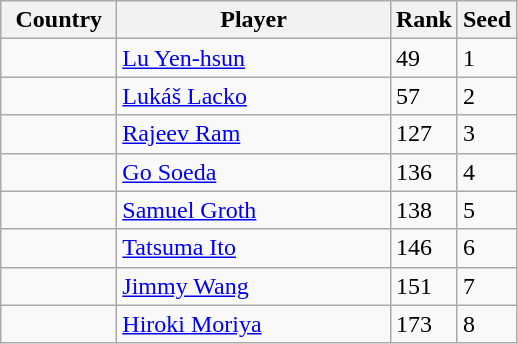<table class="sortable wikitable">
<tr>
<th width="70">Country</th>
<th width="175">Player</th>
<th>Rank</th>
<th>Seed</th>
</tr>
<tr>
<td></td>
<td><a href='#'>Lu Yen-hsun</a></td>
<td>49</td>
<td>1</td>
</tr>
<tr>
<td></td>
<td><a href='#'>Lukáš Lacko</a></td>
<td>57</td>
<td>2</td>
</tr>
<tr>
<td></td>
<td><a href='#'>Rajeev Ram</a></td>
<td>127</td>
<td>3</td>
</tr>
<tr>
<td></td>
<td><a href='#'>Go Soeda</a></td>
<td>136</td>
<td>4</td>
</tr>
<tr>
<td></td>
<td><a href='#'>Samuel Groth</a></td>
<td>138</td>
<td>5</td>
</tr>
<tr>
<td></td>
<td><a href='#'>Tatsuma Ito</a></td>
<td>146</td>
<td>6</td>
</tr>
<tr>
<td></td>
<td><a href='#'>Jimmy Wang</a></td>
<td>151</td>
<td>7</td>
</tr>
<tr>
<td></td>
<td><a href='#'>Hiroki Moriya</a></td>
<td>173</td>
<td>8</td>
</tr>
</table>
